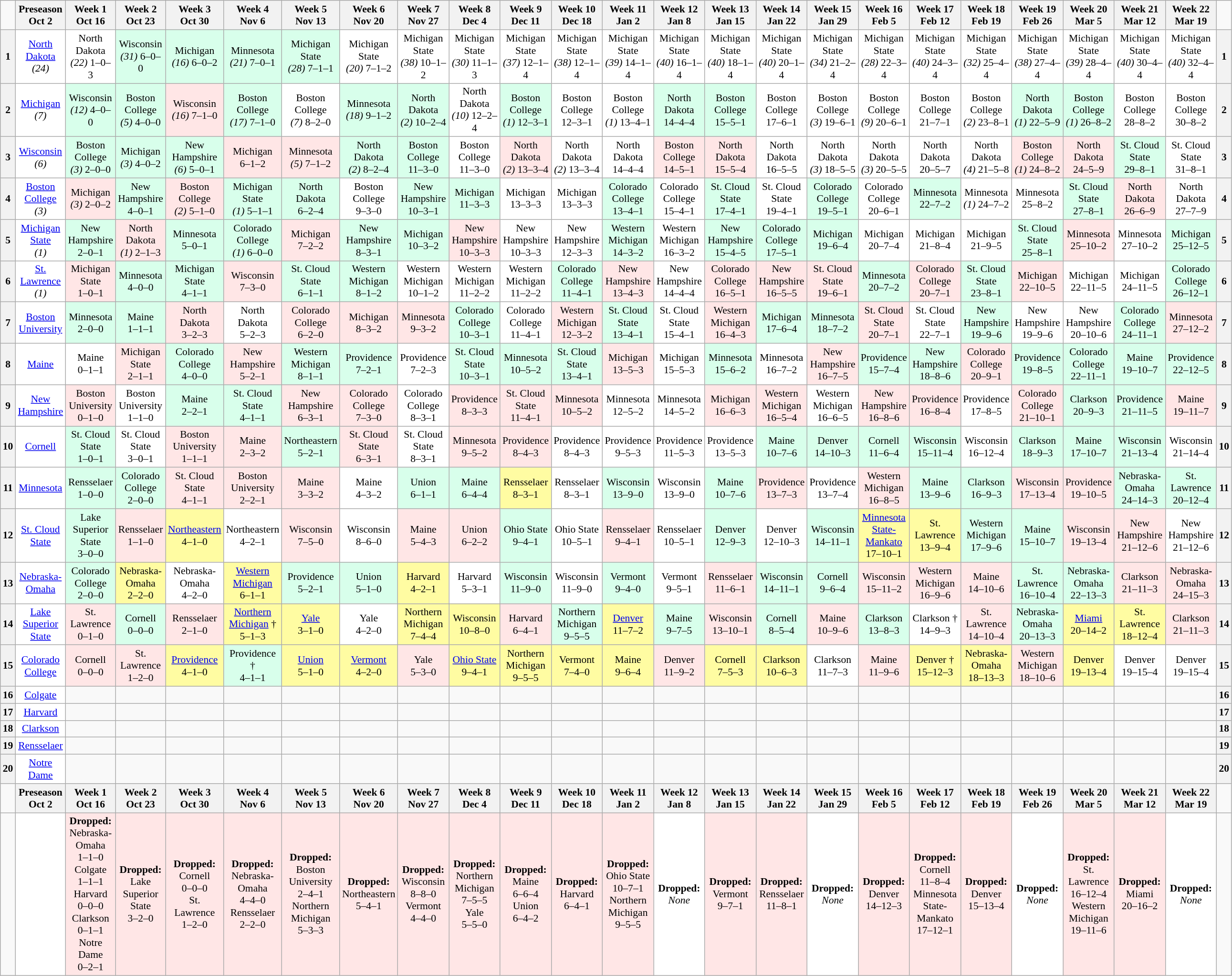<table class="wikitable" style="text-align:center; font-size:90%;">
<tr>
<td></td>
<th>Preseason<br>Oct 2</th>
<th>Week 1<br>Oct 16</th>
<th>Week 2<br>Oct 23</th>
<th>Week 3<br>Oct 30</th>
<th>Week 4<br>Nov 6</th>
<th>Week 5<br>Nov 13</th>
<th>Week 6<br>Nov 20</th>
<th>Week 7<br>Nov 27</th>
<th>Week 8<br>Dec 4</th>
<th>Week 9<br>Dec 11</th>
<th>Week 10<br>Dec 18</th>
<th>Week 11<br>Jan 2</th>
<th>Week 12<br>Jan 8</th>
<th>Week 13<br>Jan 15</th>
<th>Week 14<br>Jan 22</th>
<th>Week 15<br>Jan 29</th>
<th>Week 16<br>Feb 5</th>
<th>Week 17<br>Feb 12</th>
<th>Week 18<br>Feb 19</th>
<th>Week 19<br>Feb 26</th>
<th>Week 20<br>Mar 5</th>
<th>Week 21<br>Mar 12</th>
<th>Week 22<br>Mar 19</th>
<td></td>
</tr>
<tr>
<th>1</th>
<td bgcolor=white><a href='#'>North Dakota</a><br><em>(24)</em></td>
<td bgcolor=white>North Dakota<br><em>(22)</em> 1–0–3</td>
<td bgcolor=D8FFEB>Wisconsin<br><em>(31)</em> 6–0–0</td>
<td bgcolor=D8FFEB>Michigan<br><em>(16)</em> 6–0–2</td>
<td bgcolor=D8FFEB>Minnesota<br><em>(21)</em> 7–0–1</td>
<td bgcolor=D8FFEB>Michigan State<br><em>(28)</em> 7–1–1</td>
<td bgcolor=white>Michigan State<br><em>(20)</em> 7–1–2</td>
<td bgcolor=white>Michigan State<br><em>(38)</em> 10–1–2</td>
<td bgcolor=white>Michigan State<br><em>(30)</em> 11–1–3</td>
<td bgcolor=white>Michigan State<br><em>(37)</em> 12–1–4</td>
<td bgcolor=white>Michigan State<br><em>(38)</em> 12–1–4</td>
<td bgcolor=white>Michigan State<br><em>(39)</em> 14–1–4</td>
<td bgcolor=white>Michigan State<br><em>(40)</em> 16–1–4</td>
<td bgcolor=white>Michigan State<br><em>(40)</em> 18–1–4</td>
<td bgcolor=white>Michigan State<br><em>(40)</em> 20–1–4</td>
<td bgcolor=white>Michigan State<br><em>(34)</em> 21–2–4</td>
<td bgcolor=white>Michigan State<br><em>(28)</em> 22–3–4</td>
<td bgcolor=white>Michigan State<br><em>(40)</em> 24–3–4</td>
<td bgcolor=white>Michigan State<br><em>(32)</em> 25–4–4</td>
<td bgcolor=white>Michigan State<br><em>(38)</em> 27–4–4</td>
<td bgcolor=white>Michigan State<br><em>(39)</em> 28–4–4</td>
<td bgcolor=white>Michigan State<br><em>(40)</em> 30–4–4</td>
<td bgcolor=white>Michigan State<br><em>(40)</em> 32–4–4</td>
<th>1</th>
</tr>
<tr>
<th>2</th>
<td bgcolor=white><a href='#'>Michigan</a><br><em>(7)</em></td>
<td bgcolor=D8FFEB>Wisconsin<br><em>(12)</em> 4–0–0</td>
<td bgcolor=D8FFEB>Boston College<br><em>(5)</em> 4–0–0</td>
<td bgcolor=FFE6E6>Wisconsin<br><em>(16)</em> 7–1–0</td>
<td bgcolor=D8FFEB>Boston College<br><em>(17)</em> 7–1–0</td>
<td bgcolor=white>Boston College<br><em>(7)</em> 8–2–0</td>
<td bgcolor=D8FFEB>Minnesota<br><em>(18)</em> 9–1–2</td>
<td bgcolor=D8FFEB>North Dakota<br><em>(2)</em> 10–2–4</td>
<td bgcolor=white>North Dakota<br><em>(10)</em> 12–2–4</td>
<td bgcolor=D8FFEB>Boston College<br><em>(1)</em> 12–3–1</td>
<td bgcolor=white>Boston College<br>12–3–1</td>
<td bgcolor=white>Boston College<br><em>(1)</em> 13–4–1</td>
<td bgcolor=D8FFEB>North Dakota<br>14–4–4</td>
<td bgcolor=D8FFEB>Boston College<br>15–5–1</td>
<td bgcolor=white>Boston College<br>17–6–1</td>
<td bgcolor=white>Boston College<br><em>(3)</em> 19–6–1</td>
<td bgcolor=white>Boston College<br><em>(9)</em> 20–6–1</td>
<td bgcolor=white>Boston College<br>21–7–1</td>
<td bgcolor=white>Boston College<br><em>(2)</em> 23–8–1</td>
<td bgcolor=D8FFEB>North Dakota<br><em>(1)</em> 22–5–9</td>
<td bgcolor=D8FFEB>Boston College<br><em>(1)</em> 26–8–2</td>
<td bgcolor=white>Boston College<br>28–8–2</td>
<td bgcolor=white>Boston College<br>30–8–2</td>
<th>2</th>
</tr>
<tr>
<th>3</th>
<td bgcolor=white><a href='#'>Wisconsin</a><br><em>(6)</em></td>
<td bgcolor=D8FFEB>Boston College<br><em>(3)</em> 2–0–0</td>
<td bgcolor=D8FFEB>Michigan<br><em>(3)</em> 4–0–2</td>
<td bgcolor=D8FFEB>New Hampshire<br><em>(6)</em> 5–0–1</td>
<td bgcolor=FFE6E6>Michigan<br>6–1–2</td>
<td bgcolor=FFE6E6>Minnesota<br><em>(5)</em> 7–1–2</td>
<td bgcolor=D8FFEB>North Dakota<br><em>(2)</em> 8–2–4</td>
<td bgcolor=D8FFEB>Boston College<br>11–3–0</td>
<td bgcolor=white>Boston College<br>11–3–0</td>
<td bgcolor=FFE6E6>North Dakota<br><em>(2)</em> 13–3–4</td>
<td bgcolor=white>North Dakota<br><em>(2)</em> 13–3–4</td>
<td bgcolor=white>North Dakota<br>14–4–4</td>
<td bgcolor=FFE6E6>Boston College<br>14–5–1</td>
<td bgcolor=FFE6E6>North Dakota<br>15–5–4</td>
<td bgcolor=white>North Dakota<br>16–5–5</td>
<td bgcolor=white>North Dakota<br><em>(3)</em> 18–5–5</td>
<td bgcolor=white>North Dakota<br><em>(3)</em> 20–5–5</td>
<td bgcolor=white>North Dakota<br>20–5–7</td>
<td bgcolor=white>North Dakota<br><em>(4)</em> 21–5–8</td>
<td bgcolor=FFE6E6>Boston College<br><em>(1)</em> 24–8–2</td>
<td bgcolor=FFE6E6>North Dakota<br>24–5–9</td>
<td bgcolor=D8FFEB>St. Cloud State<br>29–8–1</td>
<td bgcolor=white>St. Cloud State<br>31–8–1</td>
<th>3</th>
</tr>
<tr>
<th>4</th>
<td bgcolor=white><a href='#'>Boston College</a><br><em>(3)</em></td>
<td bgcolor=FFE6E6>Michigan<br><em>(3)</em> 2–0–2</td>
<td bgcolor=D8FFEB>New Hampshire<br>4–0–1</td>
<td bgcolor=FFE6E6>Boston College<br><em>(2)</em> 5–1–0</td>
<td bgcolor=D8FFEB>Michigan State<br><em>(1)</em> 5–1–1</td>
<td bgcolor=D8FFEB>North Dakota<br>6–2–4</td>
<td bgcolor=white>Boston College<br>9–3–0</td>
<td bgcolor=D8FFEB>New Hampshire<br>10–3–1</td>
<td bgcolor=D8FFEB>Michigan<br>11–3–3</td>
<td bgcolor=white>Michigan<br>13–3–3</td>
<td bgcolor=white>Michigan<br>13–3–3</td>
<td bgcolor=D8FFEB>Colorado College<br>13–4–1</td>
<td bgcolor=white>Colorado College<br>15–4–1</td>
<td bgcolor=D8FFEB>St. Cloud State<br>17–4–1</td>
<td bgcolor=white>St. Cloud State<br>19–4–1</td>
<td bgcolor=D8FFEB>Colorado College<br>19–5–1</td>
<td bgcolor=white>Colorado College<br>20–6–1</td>
<td bgcolor=D8FFEB>Minnesota<br>22–7–2</td>
<td bgcolor=white>Minnesota<br><em>(1)</em> 24–7–2</td>
<td bgcolor=white>Minnesota<br>25–8–2</td>
<td bgcolor=D8FFEB>St. Cloud State<br>27–8–1</td>
<td bgcolor=FFE6E6>North Dakota<br>26–6–9</td>
<td bgcolor=white>North Dakota<br>27–7–9</td>
<th>4</th>
</tr>
<tr>
<th>5</th>
<td bgcolor=white><a href='#'>Michigan State</a><br><em>(1)</em></td>
<td bgcolor=D8FFEB>New Hampshire<br>2–0–1</td>
<td bgcolor=FFE6E6>North Dakota<br><em>(1)</em> 2–1–3</td>
<td bgcolor=D8FFEB>Minnesota<br>5–0–1</td>
<td bgcolor=D8FFEB>Colorado College<br><em>(1)</em> 6–0–0</td>
<td bgcolor=FFE6E6>Michigan<br>7–2–2</td>
<td bgcolor=D8FFEB>New Hampshire<br>8–3–1</td>
<td bgcolor=D8FFEB>Michigan<br>10–3–2</td>
<td bgcolor=FFE6E6>New Hampshire<br>10–3–3</td>
<td bgcolor=white>New Hampshire<br>10–3–3</td>
<td bgcolor=white>New Hampshire<br>12–3–3</td>
<td bgcolor=D8FFEB>Western Michigan<br>14–3–2</td>
<td bgcolor=white>Western Michigan<br>16–3–2</td>
<td bgcolor=D8FFEB>New Hampshire<br>15–4–5</td>
<td bgcolor=D8FFEB>Colorado College<br>17–5–1</td>
<td bgcolor=D8FFEB>Michigan<br>19–6–4</td>
<td bgcolor=white>Michigan<br>20–7–4</td>
<td bgcolor=white>Michigan<br>21–8–4</td>
<td bgcolor=white>Michigan<br>21–9–5</td>
<td bgcolor=D8FFEB>St. Cloud State<br>25–8–1</td>
<td bgcolor=FFE6E6>Minnesota<br>25–10–2</td>
<td bgcolor=white>Minnesota<br>27–10–2</td>
<td bgcolor=D8FFEB>Michigan<br>25–12–5</td>
<th>5</th>
</tr>
<tr>
<th>6</th>
<td bgcolor=white><a href='#'>St. Lawrence</a><br><em>(1)</em></td>
<td bgcolor=FFE6E6>Michigan State<br>1–0–1</td>
<td bgcolor=D8FFEB>Minnesota<br>4–0–0</td>
<td bgcolor=D8FFEB>Michigan State<br>4–1–1</td>
<td bgcolor=FFE6E6>Wisconsin<br>7–3–0</td>
<td bgcolor=D8FFEB>St. Cloud State<br>6–1–1</td>
<td bgcolor=D8FFEB>Western Michigan<br>8–1–2</td>
<td bgcolor=white>Western Michigan<br>10–1–2</td>
<td bgcolor=white>Western Michigan<br>11–2–2</td>
<td bgcolor=white>Western Michigan<br>11–2–2</td>
<td bgcolor=D8FFEB>Colorado College<br>11–4–1</td>
<td bgcolor=FFE6E6>New Hampshire<br>13–4–3</td>
<td bgcolor=white>New Hampshire<br>14–4–4</td>
<td bgcolor=FFE6E6>Colorado College<br>16–5–1</td>
<td bgcolor=FFE6E6>New Hampshire<br>16–5–5</td>
<td bgcolor=FFE6E6>St. Cloud State<br>19–6–1</td>
<td bgcolor=D8FFEB>Minnesota<br>20–7–2</td>
<td bgcolor=FFE6E6>Colorado College<br>20–7–1</td>
<td bgcolor=D8FFEB>St. Cloud State<br>23–8–1</td>
<td bgcolor=FFE6E6>Michigan<br>22–10–5</td>
<td bgcolor=white>Michigan<br>22–11–5</td>
<td bgcolor=white>Michigan<br>24–11–5</td>
<td bgcolor=D8FFEB>Colorado College<br>26–12–1</td>
<th>6</th>
</tr>
<tr>
<th>7</th>
<td bgcolor=white><a href='#'>Boston University</a></td>
<td bgcolor=D8FFEB>Minnesota<br>2–0–0</td>
<td bgcolor=D8FFEB>Maine<br>1–1–1</td>
<td bgcolor=FFE6E6>North Dakota<br>3–2–3</td>
<td bgcolor=white>North Dakota<br>5–2–3</td>
<td bgcolor=FFE6E6>Colorado College<br>6–2–0</td>
<td bgcolor=FFE6E6>Michigan<br>8–3–2</td>
<td bgcolor=FFE6E6>Minnesota<br>9–3–2</td>
<td bgcolor=D8FFEB>Colorado College<br>10–3–1</td>
<td bgcolor=white>Colorado College<br>11–4–1</td>
<td bgcolor=FFE6E6>Western Michigan<br>12–3–2</td>
<td bgcolor=D8FFEB>St. Cloud State<br>13–4–1</td>
<td bgcolor=white>St. Cloud State<br>15–4–1</td>
<td bgcolor=FFE6E6>Western Michigan<br>16–4–3</td>
<td bgcolor=D8FFEB>Michigan<br>17–6–4</td>
<td bgcolor=D8FFEB>Minnesota<br>18–7–2</td>
<td bgcolor=FFE6E6>St. Cloud State<br>20–7–1</td>
<td bgcolor=white>St. Cloud State<br>22–7–1</td>
<td bgcolor=D8FFEB>New Hampshire<br>19–9–6</td>
<td bgcolor=white>New Hampshire<br>19–9–6</td>
<td bgcolor=white>New Hampshire<br>20–10–6</td>
<td bgcolor=D8FFEB>Colorado College<br>24–11–1</td>
<td bgcolor=FFE6E6>Minnesota<br>27–12–2</td>
<th>7</th>
</tr>
<tr>
<th>8</th>
<td bgcolor=white><a href='#'>Maine</a></td>
<td bgcolor=white>Maine<br>0–1–1</td>
<td bgcolor=FFE6E6>Michigan State<br>2–1–1</td>
<td bgcolor=D8FFEB>Colorado College<br>4–0–0</td>
<td bgcolor=FFE6E6>New Hampshire<br>5–2–1</td>
<td bgcolor=D8FFEB>Western Michigan<br>8–1–1</td>
<td bgcolor=D8FFEB>Providence<br>7–2–1</td>
<td bgcolor=white>Providence<br>7–2–3</td>
<td bgcolor=D8FFEB>St. Cloud State<br>10–3–1</td>
<td bgcolor=D8FFEB>Minnesota<br>10–5–2</td>
<td bgcolor=D8FFEB>St. Cloud State<br>13–4–1</td>
<td bgcolor=FFE6E6>Michigan<br>13–5–3</td>
<td bgcolor=white>Michigan<br>15–5–3</td>
<td bgcolor=D8FFEB>Minnesota<br>15–6–2</td>
<td bgcolor=white>Minnesota<br>16–7–2</td>
<td bgcolor=FFE6E6>New Hampshire<br>16–7–5</td>
<td bgcolor=D8FFEB>Providence<br>15–7–4</td>
<td bgcolor=D8FFEB>New Hampshire<br>18–8–6</td>
<td bgcolor=FFE6E6>Colorado College<br>20–9–1</td>
<td bgcolor=D8FFEB>Providence<br>19–8–5</td>
<td bgcolor=D8FFEB>Colorado College<br>22–11–1</td>
<td bgcolor=D8FFEB>Maine<br>19–10–7</td>
<td bgcolor=D8FFEB>Providence<br>22–12–5</td>
<th>8</th>
</tr>
<tr>
<th>9</th>
<td bgcolor=white><a href='#'>New Hampshire</a></td>
<td bgcolor=FFE6E6>Boston University<br>0–1–0</td>
<td bgcolor=white>Boston University<br>1–1–0</td>
<td bgcolor=D8FFEB>Maine<br>2–2–1</td>
<td bgcolor=D8FFEB>St. Cloud State<br>4–1–1</td>
<td bgcolor=FFE6E6>New Hampshire<br>6–3–1</td>
<td bgcolor=FFE6E6>Colorado College<br>7–3–0</td>
<td bgcolor=white>Colorado College<br>8–3–1</td>
<td bgcolor=FFE6E6>Providence<br>8–3–3</td>
<td bgcolor=FFE6E6>St. Cloud State<br>11–4–1</td>
<td bgcolor=FFE6E6>Minnesota<br>10–5–2</td>
<td bgcolor=white>Minnesota<br>12–5–2</td>
<td bgcolor=white>Minnesota<br>14–5–2</td>
<td bgcolor=FFE6E6>Michigan<br>16–6–3</td>
<td bgcolor=FFE6E6>Western Michigan<br>16–5–4</td>
<td bgcolor=white>Western Michigan<br>16–6–5</td>
<td bgcolor=FFE6E6>New Hampshire<br>16–8–6</td>
<td bgcolor=FFE6E6>Providence<br>16–8–4</td>
<td bgcolor=white>Providence<br>17–8–5</td>
<td bgcolor=FFE6E6>Colorado College<br>21–10–1</td>
<td bgcolor=D8FFEB>Clarkson<br>20–9–3</td>
<td bgcolor=D8FFEB>Providence<br>21–11–5</td>
<td bgcolor=FFE6E6>Maine<br>19–11–7</td>
<th>9</th>
</tr>
<tr>
<th>10</th>
<td bgcolor=white><a href='#'>Cornell</a></td>
<td bgcolor=D8FFEB>St. Cloud State<br>1–0–1</td>
<td bgcolor=white>St. Cloud State<br>3–0–1</td>
<td bgcolor=FFE6E6>Boston University<br>1–1–1</td>
<td bgcolor=FFE6E6>Maine<br>2–3–2</td>
<td bgcolor=D8FFEB>Northeastern<br>5–2–1</td>
<td bgcolor=FFE6E6>St. Cloud State<br>6–3–1</td>
<td bgcolor=white>St. Cloud State<br>8–3–1</td>
<td bgcolor=FFE6E6>Minnesota<br>9–5–2</td>
<td bgcolor=FFE6E6>Providence<br>8–4–3</td>
<td bgcolor=white>Providence<br>8–4–3</td>
<td bgcolor=white>Providence<br>9–5–3</td>
<td bgcolor=white>Providence<br>11–5–3</td>
<td bgcolor=white>Providence<br>13–5–3</td>
<td bgcolor=D8FFEB>Maine<br>10–7–6</td>
<td bgcolor=D8FFEB>Denver<br>14–10–3</td>
<td bgcolor=D8FFEB>Cornell<br>11–6–4</td>
<td bgcolor=D8FFEB>Wisconsin<br>15–11–4</td>
<td bgcolor=white>Wisconsin<br>16–12–4</td>
<td bgcolor=D8FFEB>Clarkson<br>18–9–3</td>
<td bgcolor=D8FFEB>Maine<br>17–10–7</td>
<td bgcolor=D8FFEB>Wisconsin<br>21–13–4</td>
<td bgcolor=white>Wisconsin<br>21–14–4</td>
<th>10</th>
</tr>
<tr>
<th>11</th>
<td bgcolor=white><a href='#'>Minnesota</a></td>
<td bgcolor=D8FFEB>Rensselaer<br>1–0–0</td>
<td bgcolor=D8FFEB>Colorado College<br>2–0–0</td>
<td bgcolor=FFE6E6>St. Cloud State<br>4–1–1</td>
<td bgcolor=FFE6E6>Boston University<br>2–2–1</td>
<td bgcolor=FFE6E6>Maine<br>3–3–2</td>
<td bgcolor=white>Maine<br>4–3–2</td>
<td bgcolor=D8FFEB>Union<br>6–1–1</td>
<td bgcolor=D8FFEB>Maine<br>6–4–4</td>
<td bgcolor=FFFCA2>Rensselaer<br>8–3–1</td>
<td bgcolor=white>Rensselaer<br>8–3–1</td>
<td bgcolor=D8FFEB>Wisconsin<br>13–9–0</td>
<td bgcolor=white>Wisconsin<br>13–9–0</td>
<td bgcolor=D8FFEB>Maine<br>10–7–6</td>
<td bgcolor=FFE6E6>Providence<br>13–7–3</td>
<td bgcolor=white>Providence<br>13–7–4</td>
<td bgcolor=FFE6E6>Western Michigan<br>16–8–5</td>
<td bgcolor=D8FFEB>Maine<br>13–9–6</td>
<td bgcolor=D8FFEB>Clarkson<br>16–9–3</td>
<td bgcolor=FFE6E6>Wisconsin<br>17–13–4</td>
<td bgcolor=FFE6E6>Providence<br>19–10–5</td>
<td bgcolor=D8FFEB>Nebraska-Omaha<br>24–14–3</td>
<td bgcolor=D8FFEB>St. Lawrence<br>20–12–4</td>
<th>11</th>
</tr>
<tr>
<th>12</th>
<td bgcolor=white><a href='#'>St. Cloud State</a></td>
<td bgcolor=D8FFEB>Lake Superior State<br>3–0–0</td>
<td bgcolor=FFE6E6>Rensselaer<br>1–1–0</td>
<td bgcolor=FFFCA2><a href='#'>Northeastern</a><br>4–1–0</td>
<td bgcolor=white>Northeastern<br>4–2–1</td>
<td bgcolor=FFE6E6>Wisconsin<br>7–5–0</td>
<td bgcolor=white>Wisconsin<br>8–6–0</td>
<td bgcolor=FFE6E6>Maine<br>5–4–3</td>
<td bgcolor=FFE6E6>Union<br>6–2–2</td>
<td bgcolor=D8FFEB>Ohio State<br>9–4–1</td>
<td bgcolor=white>Ohio State<br>10–5–1</td>
<td bgcolor=FFE6E6>Rensselaer<br>9–4–1</td>
<td bgcolor=white>Rensselaer<br>10–5–1</td>
<td bgcolor=D8FFEB>Denver<br>12–9–3</td>
<td bgcolor=white>Denver<br>12–10–3</td>
<td bgcolor=D8FFEB>Wisconsin<br>14–11–1</td>
<td bgcolor=FFFCA2><a href='#'>Minnesota State-Mankato</a><br>17–10–1</td>
<td bgcolor=FFFCA2>St. Lawrence<br>13–9–4</td>
<td bgcolor=D8FFEB>Western Michigan<br>17–9–6</td>
<td bgcolor=D8FFEB>Maine<br>15–10–7</td>
<td bgcolor=FFE6E6>Wisconsin<br>19–13–4</td>
<td bgcolor=FFE6E6>New Hampshire<br>21–12–6</td>
<td bgcolor=white>New Hampshire<br>21–12–6</td>
<th>12</th>
</tr>
<tr>
<th>13</th>
<td bgcolor=white><a href='#'>Nebraska-Omaha</a></td>
<td bgcolor=D8FFEB>Colorado College<br>2–0–0</td>
<td bgcolor=FFFCA2>Nebraska-Omaha<br>2–2–0</td>
<td bgcolor=white>Nebraska-Omaha<br>4–2–0</td>
<td bgcolor=FFFCA2><a href='#'>Western Michigan</a><br>6–1–1</td>
<td bgcolor=D8FFEB>Providence<br>5–2–1</td>
<td bgcolor=D8FFEB>Union<br>5–1–0</td>
<td bgcolor=FFFCA2>Harvard<br>4–2–1</td>
<td bgcolor=white>Harvard<br>5–3–1</td>
<td bgcolor=D8FFEB>Wisconsin<br>11–9–0</td>
<td bgcolor=white>Wisconsin<br>11–9–0</td>
<td bgcolor=D8FFEB>Vermont<br>9–4–0</td>
<td bgcolor=white>Vermont<br>9–5–1</td>
<td bgcolor=FFE6E6>Rensselaer<br>11–6–1</td>
<td bgcolor=D8FFEB>Wisconsin<br>14–11–1</td>
<td bgcolor=D8FFEB>Cornell<br>9–6–4</td>
<td bgcolor=FFE6E6>Wisconsin<br>15–11–2</td>
<td bgcolor=FFE6E6>Western Michigan<br>16–9–6</td>
<td bgcolor=FFE6E6>Maine<br>14–10–6</td>
<td bgcolor=D8FFEB>St. Lawrence<br>16–10–4</td>
<td bgcolor=D8FFEB>Nebraska-Omaha<br>22–13–3</td>
<td bgcolor=FFE6E6>Clarkson<br>21–11–3</td>
<td bgcolor=FFE6E6>Nebraska-Omaha<br>24–15–3</td>
<th>13</th>
</tr>
<tr>
<th>14</th>
<td bgcolor=white><a href='#'>Lake Superior State</a></td>
<td bgcolor=FFE6E6>St. Lawrence<br>0–1–0</td>
<td bgcolor=D8FFEB>Cornell<br>0–0–0</td>
<td bgcolor=FFE6E6>Rensselaer<br>2–1–0</td>
<td bgcolor=FFFCA2><a href='#'>Northern Michigan</a> †<br>5–1–3</td>
<td bgcolor=FFFCA2><a href='#'>Yale</a><br>3–1–0</td>
<td bgcolor=white>Yale<br>4–2–0</td>
<td bgcolor=FFFCA2>Northern Michigan<br>7–4–4</td>
<td bgcolor=FFFCA2>Wisconsin<br>10–8–0</td>
<td bgcolor=FFE6E6>Harvard<br>6–4–1</td>
<td bgcolor=D8FFEB>Northern Michigan<br>9–5–5</td>
<td bgcolor=FFFCA2><a href='#'>Denver</a><br>11–7–2</td>
<td bgcolor=D8FFEB>Maine<br>9–7–5</td>
<td bgcolor=FFE6E6>Wisconsin<br>13–10–1</td>
<td bgcolor=D8FFEB>Cornell<br>8–5–4</td>
<td bgcolor=FFE6E6>Maine<br>10–9–6</td>
<td bgcolor=D8FFEB>Clarkson<br>13–8–3</td>
<td bgcolor=white>Clarkson †<br>14–9–3</td>
<td bgcolor=FFE6E6>St. Lawrence<br>14–10–4</td>
<td bgcolor=D8FFEB>Nebraska-Omaha<br>20–13–3</td>
<td bgcolor=FFFCA2><a href='#'>Miami</a><br>20–14–2</td>
<td bgcolor=FFFCA2>St. Lawrence<br>18–12–4</td>
<td bgcolor=FFE6E6>Clarkson<br>21–11–3</td>
<th>14</th>
</tr>
<tr>
<th>15</th>
<td bgcolor=white><a href='#'>Colorado College</a></td>
<td bgcolor=FFE6E6>Cornell<br>0–0–0</td>
<td bgcolor=FFE6E6>St. Lawrence<br>1–2–0</td>
<td bgcolor=FFFCA2><a href='#'>Providence</a><br>4–1–0</td>
<td bgcolor=D8FFEB>Providence †<br>4–1–1</td>
<td bgcolor=FFFCA2><a href='#'>Union</a><br>5–1–0</td>
<td bgcolor=FFFCA2><a href='#'>Vermont</a><br>4–2–0</td>
<td bgcolor=FFE6E6>Yale<br>5–3–0</td>
<td bgcolor=FFFCA2><a href='#'>Ohio State</a><br>9–4–1</td>
<td bgcolor=FFFCA2>Northern Michigan<br>9–5–5</td>
<td bgcolor=FFFCA2>Vermont<br>7–4–0</td>
<td bgcolor=FFFCA2>Maine<br>9–6–4</td>
<td bgcolor=FFE6E6>Denver<br>11–9–2</td>
<td bgcolor=FFFCA2>Cornell<br>7–5–3</td>
<td bgcolor=FFFCA2>Clarkson<br>10–6–3</td>
<td bgcolor=white>Clarkson<br>11–7–3</td>
<td bgcolor=FFE6E6>Maine<br>11–9–6</td>
<td bgcolor=FFFCA2>Denver †<br>15–12–3</td>
<td bgcolor=FFFCA2>Nebraska-Omaha<br>18–13–3</td>
<td bgcolor=FFE6E6>Western Michigan<br>18–10–6</td>
<td bgcolor=FFFCA2>Denver<br>19–13–4</td>
<td bgcolor=white>Denver<br>19–15–4</td>
<td bgcolor=white>Denver<br>19–15–4</td>
<th>15</th>
</tr>
<tr>
<th>16</th>
<td bgcolor=white><a href='#'>Colgate</a></td>
<td></td>
<td></td>
<td></td>
<td></td>
<td></td>
<td></td>
<td></td>
<td></td>
<td></td>
<td></td>
<td></td>
<td></td>
<td></td>
<td></td>
<td></td>
<td></td>
<td></td>
<td></td>
<td></td>
<td></td>
<td></td>
<td></td>
<th>16</th>
</tr>
<tr>
<th>17</th>
<td bgcolor=white><a href='#'>Harvard</a></td>
<td></td>
<td></td>
<td></td>
<td></td>
<td></td>
<td></td>
<td></td>
<td></td>
<td></td>
<td></td>
<td></td>
<td></td>
<td></td>
<td></td>
<td></td>
<td></td>
<td></td>
<td></td>
<td></td>
<td></td>
<td></td>
<td></td>
<th>17</th>
</tr>
<tr>
<th>18</th>
<td bgcolor=white><a href='#'>Clarkson</a></td>
<td></td>
<td></td>
<td></td>
<td></td>
<td></td>
<td></td>
<td></td>
<td></td>
<td></td>
<td></td>
<td></td>
<td></td>
<td></td>
<td></td>
<td></td>
<td></td>
<td></td>
<td></td>
<td></td>
<td></td>
<td></td>
<td></td>
<th>18</th>
</tr>
<tr>
<th>19</th>
<td bgcolor=white><a href='#'>Rensselaer</a></td>
<td></td>
<td></td>
<td></td>
<td></td>
<td></td>
<td></td>
<td></td>
<td></td>
<td></td>
<td></td>
<td></td>
<td></td>
<td></td>
<td></td>
<td></td>
<td></td>
<td></td>
<td></td>
<td></td>
<td></td>
<td></td>
<td></td>
<th>19</th>
</tr>
<tr>
<th>20</th>
<td bgcolor=white><a href='#'>Notre Dame</a></td>
<td></td>
<td></td>
<td></td>
<td></td>
<td></td>
<td></td>
<td></td>
<td></td>
<td></td>
<td></td>
<td></td>
<td></td>
<td></td>
<td></td>
<td></td>
<td></td>
<td></td>
<td></td>
<td></td>
<td></td>
<td></td>
<td></td>
<th>20</th>
</tr>
<tr>
<td></td>
<th>Preseason<br>Oct 2</th>
<th>Week 1<br>Oct 16</th>
<th>Week 2<br>Oct 23</th>
<th>Week 3<br>Oct 30</th>
<th>Week 4<br>Nov 6</th>
<th>Week 5<br>Nov 13</th>
<th>Week 6<br>Nov 20</th>
<th>Week 7<br>Nov 27</th>
<th>Week 8<br>Dec 4</th>
<th>Week 9<br>Dec 11</th>
<th>Week 10<br>Dec 18</th>
<th>Week 11<br>Jan 2</th>
<th>Week 12<br>Jan 8</th>
<th>Week 13<br>Jan 15</th>
<th>Week 14<br>Jan 22</th>
<th>Week 15<br>Jan 29</th>
<th>Week 16<br>Feb 5</th>
<th>Week 17<br>Feb 12</th>
<th>Week 18<br>Feb 19</th>
<th>Week 19<br>Feb 26</th>
<th>Week 20<br>Mar 5</th>
<th>Week 21<br>Mar 12</th>
<th>Week 22<br>Mar 19</th>
<td></td>
</tr>
<tr>
<td></td>
<td bgcolor=white></td>
<td bgcolor=FFE6E6><strong>Dropped:</strong><br>Nebraska-Omaha<br>1–1–0<br>Colgate<br>1–1–1<br>Harvard<br>0–0–0<br>Clarkson<br>0–1–1<br>Notre Dame<br>0–2–1</td>
<td bgcolor=FFE6E6><strong>Dropped:</strong><br>Lake Superior State<br>3–2–0</td>
<td bgcolor=FFE6E6><strong>Dropped:</strong><br>Cornell<br>0–0–0<br>St. Lawrence<br>1–2–0</td>
<td bgcolor=FFE6E6><strong>Dropped:</strong><br>Nebraska-Omaha<br>4–4–0<br>Rensselaer<br>2–2–0</td>
<td bgcolor=FFE6E6><strong>Dropped:</strong><br>Boston University<br>2–4–1<br>Northern Michigan<br>5–3–3</td>
<td bgcolor=FFE6E6><strong>Dropped:</strong><br>Northeastern<br>5–4–1</td>
<td bgcolor=FFE6E6><strong>Dropped:</strong><br>Wisconsin<br>8–8–0<br>Vermont<br>4–4–0</td>
<td bgcolor=FFE6E6><strong>Dropped:</strong><br>Northern Michigan<br>7–5–5<br>Yale<br>5–5–0</td>
<td bgcolor=FFE6E6><strong>Dropped:</strong><br>Maine<br>6–6–4<br>Union<br>6–4–2</td>
<td bgcolor=FFE6E6><strong>Dropped:</strong><br>Harvard<br>6–4–1</td>
<td bgcolor=FFE6E6><strong>Dropped:</strong><br>Ohio State<br>10–7–1<br>Northern Michigan<br>9–5–5</td>
<td bgcolor=white><strong>Dropped:</strong><br><em>None</em></td>
<td bgcolor=FFE6E6><strong>Dropped:</strong><br>Vermont<br>9–7–1</td>
<td bgcolor=FFE6E6><strong>Dropped:</strong><br>Rensselaer<br>11–8–1</td>
<td bgcolor=white><strong>Dropped:</strong><br><em>None</em></td>
<td bgcolor=FFE6E6><strong>Dropped:</strong><br>Denver<br>14–12–3</td>
<td bgcolor=FFE6E6><strong>Dropped:</strong><br>Cornell<br>11–8–4<br>Minnesota State-Mankato<br>17–12–1</td>
<td bgcolor=FFE6E6><strong>Dropped:</strong><br>Denver<br>15–13–4</td>
<td bgcolor=white><strong>Dropped:</strong><br><em>None</em></td>
<td bgcolor=FFE6E6><strong>Dropped:</strong><br>St. Lawrence<br>16–12–4<br>Western Michigan<br>19–11–6</td>
<td bgcolor=FFE6E6><strong>Dropped:</strong><br>Miami<br>20–16–2</td>
<td bgcolor=white><strong>Dropped:</strong><br><em>None</em></td>
<td></td>
</tr>
</table>
